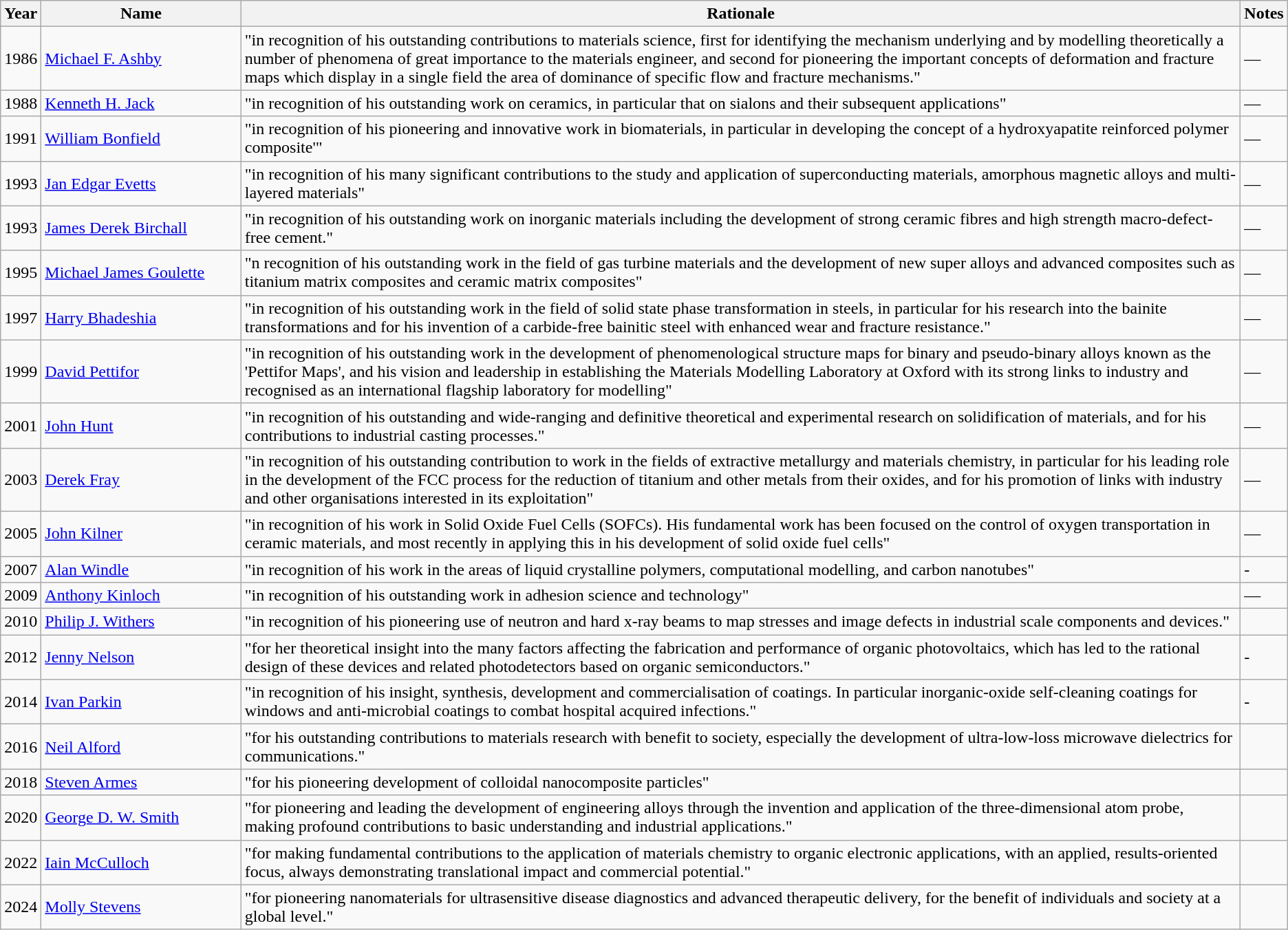<table class="wikitable sortable" border="1" style="align:left;">
<tr>
<th width="4">Year</th>
<th width="300" class="unsortable">Name</th>
<th width="1800" class="unsortable">Rationale</th>
<th width="1" class="unsortable">Notes</th>
</tr>
<tr>
<td>1986</td>
<td><a href='#'>Michael F. Ashby</a></td>
<td>"in recognition of his outstanding contributions to materials science, first for identifying the mechanism underlying and by modelling theoretically a number of phenomena of great importance to the materials engineer, and second for pioneering the important concepts of deformation and fracture maps which display in a single field the area of dominance of specific flow and fracture mechanisms."</td>
<td>—</td>
</tr>
<tr>
<td>1988</td>
<td><a href='#'>Kenneth H. Jack</a></td>
<td>"in recognition of his outstanding work on ceramics, in particular that on sialons and their subsequent applications"</td>
<td>—</td>
</tr>
<tr>
<td>1991</td>
<td><a href='#'>William Bonfield</a></td>
<td>"in recognition of his pioneering and innovative work in biomaterials, in particular in developing the concept of a hydroxyapatite reinforced polymer composite'"</td>
<td>—</td>
</tr>
<tr>
<td>1993</td>
<td><a href='#'>Jan Edgar Evetts</a></td>
<td>"in recognition of his many significant contributions to the study and application of superconducting materials, amorphous magnetic alloys and multi-layered materials"</td>
<td>—</td>
</tr>
<tr>
<td>1993</td>
<td><a href='#'>James Derek Birchall</a></td>
<td>"in recognition of his outstanding work on inorganic materials including the development of strong ceramic fibres and high strength macro-defect-free cement."</td>
<td>—</td>
</tr>
<tr>
<td>1995</td>
<td><a href='#'>Michael James Goulette</a></td>
<td>"n recognition of his outstanding work in the field of gas turbine materials and the development of new super alloys and advanced composites such as titanium matrix composites and ceramic matrix composites"</td>
<td>—</td>
</tr>
<tr>
<td>1997</td>
<td><a href='#'>Harry Bhadeshia</a></td>
<td>"in recognition of his outstanding work in the field of solid state phase transformation in steels, in particular for his research into the bainite transformations and for his invention of a carbide-free bainitic steel with enhanced wear and fracture resistance."</td>
<td>—</td>
</tr>
<tr>
<td>1999</td>
<td><a href='#'>David Pettifor</a></td>
<td>"in recognition of his outstanding work in the development of phenomenological structure maps for binary and pseudo-binary alloys known as the 'Pettifor Maps', and his vision and leadership in establishing the Materials Modelling Laboratory at Oxford with its strong links to industry and recognised as an international flagship laboratory for modelling"</td>
<td>—</td>
</tr>
<tr>
<td>2001</td>
<td><a href='#'>John Hunt</a></td>
<td>"in recognition of his outstanding and wide-ranging and definitive theoretical and experimental research on solidification of materials, and for his contributions to industrial casting processes."</td>
<td>—</td>
</tr>
<tr>
<td>2003</td>
<td><a href='#'>Derek Fray</a></td>
<td>"in recognition of his outstanding contribution to work in the fields of extractive metallurgy and materials chemistry, in particular for his leading role in the development of the FCC process for the reduction of titanium and other metals from their oxides, and for his promotion of links with industry and other organisations interested in its exploitation"</td>
<td>—</td>
</tr>
<tr>
<td>2005</td>
<td><a href='#'>John Kilner</a></td>
<td>"in recognition of his work in Solid Oxide Fuel Cells (SOFCs). His fundamental work has been focused on the control of oxygen transportation in ceramic materials, and most recently in applying this in his development of solid oxide fuel cells"</td>
<td>—</td>
</tr>
<tr>
<td>2007</td>
<td><a href='#'>Alan Windle</a></td>
<td>"in recognition of his work in the areas of liquid crystalline polymers, computational modelling, and carbon nanotubes"</td>
<td>-</td>
</tr>
<tr>
<td>2009</td>
<td><a href='#'>Anthony Kinloch</a></td>
<td>"in recognition of his outstanding work in adhesion science and technology"</td>
<td>—</td>
</tr>
<tr>
<td>2010</td>
<td><a href='#'>Philip J. Withers</a></td>
<td>"in recognition of his pioneering use of neutron and hard x-ray beams to map stresses and image defects in industrial scale components and devices."</td>
<td></td>
</tr>
<tr>
<td>2012</td>
<td><a href='#'>Jenny Nelson</a></td>
<td>"for her theoretical insight into the many factors affecting the fabrication and performance of organic photovoltaics, which has led to the rational design of these devices and related photodetectors based on organic semiconductors."</td>
<td>-</td>
</tr>
<tr>
<td>2014</td>
<td><a href='#'>Ivan Parkin</a></td>
<td>"in recognition of his insight, synthesis, development and commercialisation of coatings.  In particular inorganic-oxide self-cleaning coatings for windows and anti-microbial coatings to combat hospital acquired infections."</td>
<td>-</td>
</tr>
<tr>
<td>2016</td>
<td><a href='#'>Neil Alford</a></td>
<td>"for his outstanding contributions to materials research with benefit to society, especially the development of ultra-low-loss microwave dielectrics for communications."</td>
<td></td>
</tr>
<tr>
<td>2018</td>
<td><a href='#'>Steven Armes</a></td>
<td>"for his pioneering development of colloidal nanocomposite particles"</td>
<td></td>
</tr>
<tr>
<td>2020</td>
<td><a href='#'>George D. W. Smith</a></td>
<td>"for pioneering and leading the development of engineering alloys through the invention and application of the three-dimensional atom probe, making profound contributions to basic understanding and industrial applications."</td>
<td></td>
</tr>
<tr>
<td>2022</td>
<td><a href='#'>Iain McCulloch</a></td>
<td>"for making fundamental contributions to the application of materials chemistry to organic electronic applications, with an applied, results-oriented focus, always demonstrating translational impact and commercial potential."</td>
<td></td>
</tr>
<tr>
<td>2024</td>
<td><a href='#'>Molly Stevens</a></td>
<td>"for pioneering nanomaterials for ultrasensitive disease diagnostics and advanced therapeutic delivery, for the benefit of individuals and society at a global level."</td>
<td></td>
</tr>
</table>
